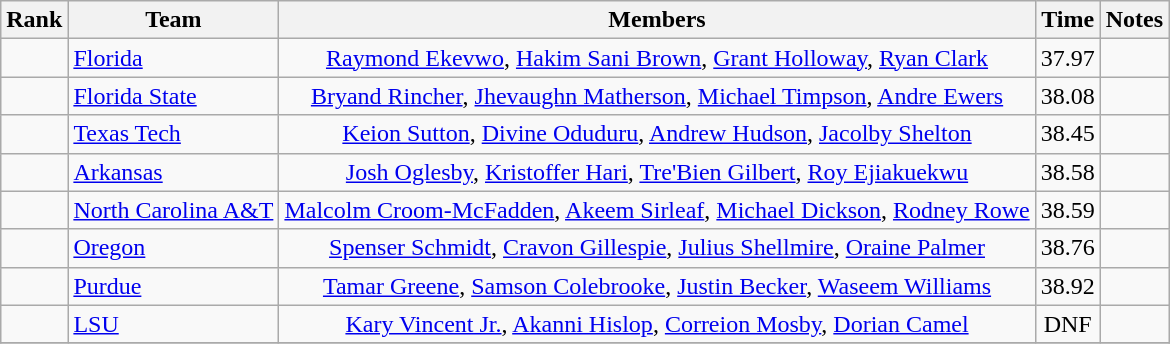<table class="wikitable sortable" style="text-align:center">
<tr>
<th>Rank</th>
<th>Team</th>
<th>Members</th>
<th>Time</th>
<th>Notes</th>
</tr>
<tr>
<td></td>
<td align=left><a href='#'>Florida</a></td>
<td> <a href='#'>Raymond Ekevwo</a>,  <a href='#'>Hakim Sani Brown</a>, <a href='#'>Grant Holloway</a>, <a href='#'>Ryan Clark</a></td>
<td>37.97</td>
<td></td>
</tr>
<tr>
<td></td>
<td align=left><a href='#'>Florida State</a></td>
<td><a href='#'>Bryand Rincher</a>,  <a href='#'>Jhevaughn Matherson</a>, <a href='#'>Michael Timpson</a>,  <a href='#'>Andre Ewers</a></td>
<td>38.08</td>
<td></td>
</tr>
<tr>
<td></td>
<td align=left><a href='#'>Texas Tech</a></td>
<td><a href='#'>Keion Sutton</a>,  <a href='#'>Divine Oduduru</a>, <a href='#'>Andrew Hudson</a>, <a href='#'>Jacolby Shelton</a></td>
<td>38.45</td>
<td></td>
</tr>
<tr>
<td></td>
<td align=left><a href='#'>Arkansas</a></td>
<td><a href='#'>Josh Oglesby</a>,  <a href='#'>Kristoffer Hari</a>, <a href='#'>Tre'Bien Gilbert</a>,  <a href='#'>Roy Ejiakuekwu</a></td>
<td>38.58</td>
<td></td>
</tr>
<tr>
<td></td>
<td align=left><a href='#'>North Carolina A&T</a></td>
<td><a href='#'>Malcolm Croom-McFadden</a>,  <a href='#'>Akeem Sirleaf</a>, <a href='#'>Michael Dickson</a>, <a href='#'>Rodney Rowe</a></td>
<td>38.59</td>
<td></td>
</tr>
<tr>
<td></td>
<td align=left><a href='#'>Oregon</a></td>
<td><a href='#'>Spenser Schmidt</a>, <a href='#'>Cravon Gillespie</a>, <a href='#'>Julius Shellmire</a>,  <a href='#'>Oraine Palmer</a></td>
<td>38.76</td>
<td></td>
</tr>
<tr>
<td></td>
<td align=left><a href='#'>Purdue</a></td>
<td> <a href='#'>Tamar Greene</a>,  <a href='#'>Samson Colebrooke</a>, <a href='#'>Justin Becker</a>,  <a href='#'>Waseem Williams</a></td>
<td>38.92</td>
<td></td>
</tr>
<tr>
<td></td>
<td align=left><a href='#'>LSU</a></td>
<td><a href='#'>Kary Vincent Jr.</a>,  <a href='#'>Akanni Hislop</a>, <a href='#'>Correion Mosby</a>, <a href='#'>Dorian Camel</a></td>
<td>DNF</td>
<td></td>
</tr>
<tr>
</tr>
</table>
